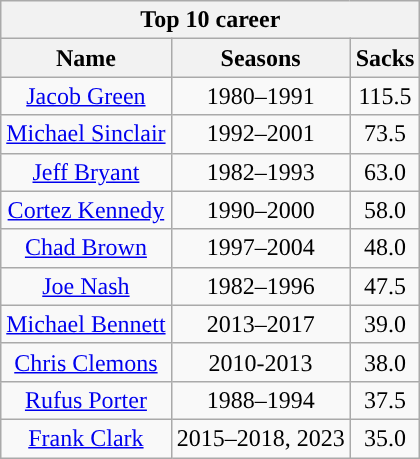<table class="wikitable" style="text-align:center">
<tr>
<th colspan="3"><strong>Top 10 career</strong></th>
</tr>
<tr>
<th><strong>Name</strong></th>
<th><strong>Seasons</strong></th>
<th><strong>Sacks</strong></th>
</tr>
<tr>
<td><a href='#'>Jacob Green</a></td>
<td>1980–1991</td>
<td>115.5</td>
</tr>
<tr>
<td><a href='#'>Michael Sinclair</a></td>
<td>1992–2001</td>
<td>73.5</td>
</tr>
<tr>
<td><a href='#'>Jeff Bryant</a></td>
<td>1982–1993</td>
<td>63.0</td>
</tr>
<tr>
<td><a href='#'>Cortez Kennedy</a></td>
<td>1990–2000</td>
<td>58.0</td>
</tr>
<tr>
<td><a href='#'>Chad Brown</a></td>
<td>1997–2004</td>
<td>48.0</td>
</tr>
<tr>
<td><a href='#'>Joe Nash</a></td>
<td>1982–1996</td>
<td>47.5</td>
</tr>
<tr>
<td><a href='#'>Michael Bennett</a></td>
<td>2013–2017</td>
<td>39.0</td>
</tr>
<tr>
<td><a href='#'>Chris Clemons</a></td>
<td>2010-2013</td>
<td>38.0</td>
</tr>
<tr>
<td><a href='#'>Rufus Porter</a></td>
<td>1988–1994</td>
<td>37.5</td>
</tr>
<tr>
<td><a href='#'>Frank Clark</a></td>
<td>2015–2018, 2023</td>
<td>35.0</td>
</tr>
</table>
